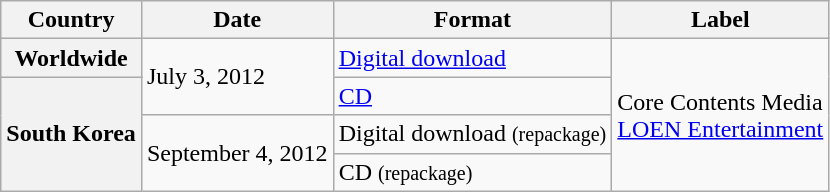<table class="wikitable plainrowheaders">
<tr>
<th scope="col">Country</th>
<th>Date</th>
<th>Format</th>
<th>Label</th>
</tr>
<tr>
<th scope="row">Worldwide</th>
<td rowspan="3">July 3, 2012</td>
<td rowspan="2"><a href='#'>Digital download</a></td>
<td rowspan="5">Core Contents Media<br><a href='#'>LOEN Entertainment</a></td>
</tr>
<tr>
<th scope="row" rowspan="4">South Korea</th>
</tr>
<tr>
<td><a href='#'>CD</a></td>
</tr>
<tr>
<td rowspan="2">September 4, 2012</td>
<td>Digital download <small>(repackage)</small></td>
</tr>
<tr>
<td>CD <small>(repackage)</small></td>
</tr>
</table>
